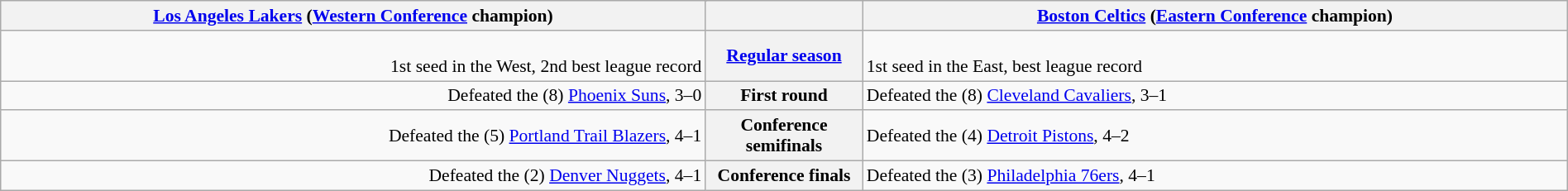<table style="width:100%; font-size:90%" class="wikitable">
<tr valign=top>
<th colspan="2" style="width:45%;"><a href='#'>Los Angeles Lakers</a> (<a href='#'>Western Conference</a> champion)</th>
<th></th>
<th colspan="2" style="width:45%;"><a href='#'>Boston Celtics</a> (<a href='#'>Eastern Conference</a> champion)</th>
</tr>
<tr>
<td align=right><br>1st seed in the West, 2nd best league record</td>
<th colspan=2><a href='#'>Regular season</a></th>
<td><br>1st seed in the East, best league record</td>
</tr>
<tr>
<td align=right>Defeated the (8) <a href='#'>Phoenix Suns</a>, 3–0</td>
<th colspan=2>First round</th>
<td>Defeated the (8) <a href='#'>Cleveland Cavaliers</a>, 3–1</td>
</tr>
<tr>
<td align=right>Defeated the (5) <a href='#'>Portland Trail Blazers</a>, 4–1</td>
<th colspan=2>Conference semifinals</th>
<td>Defeated the (4) <a href='#'>Detroit Pistons</a>, 4–2</td>
</tr>
<tr>
<td align=right>Defeated the (2) <a href='#'>Denver Nuggets</a>, 4–1</td>
<th colspan=2>Conference finals</th>
<td>Defeated the (3) <a href='#'>Philadelphia 76ers</a>, 4–1</td>
</tr>
</table>
